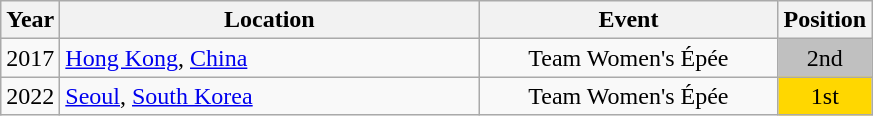<table class="wikitable" style="text-align:center;">
<tr>
<th>Year</th>
<th style="width:17em">Location</th>
<th style="width:12em">Event</th>
<th>Position</th>
</tr>
<tr>
<td>2017</td>
<td rowspan="1" align="left"> <a href='#'>Hong Kong</a>, <a href='#'>China</a></td>
<td>Team Women's Épée</td>
<td bgcolor="silver">2nd</td>
</tr>
<tr>
<td>2022</td>
<td rowspan="1" align="left"> <a href='#'>Seoul</a>, <a href='#'>South Korea</a></td>
<td>Team Women's Épée</td>
<td bgcolor="gold">1st</td>
</tr>
</table>
